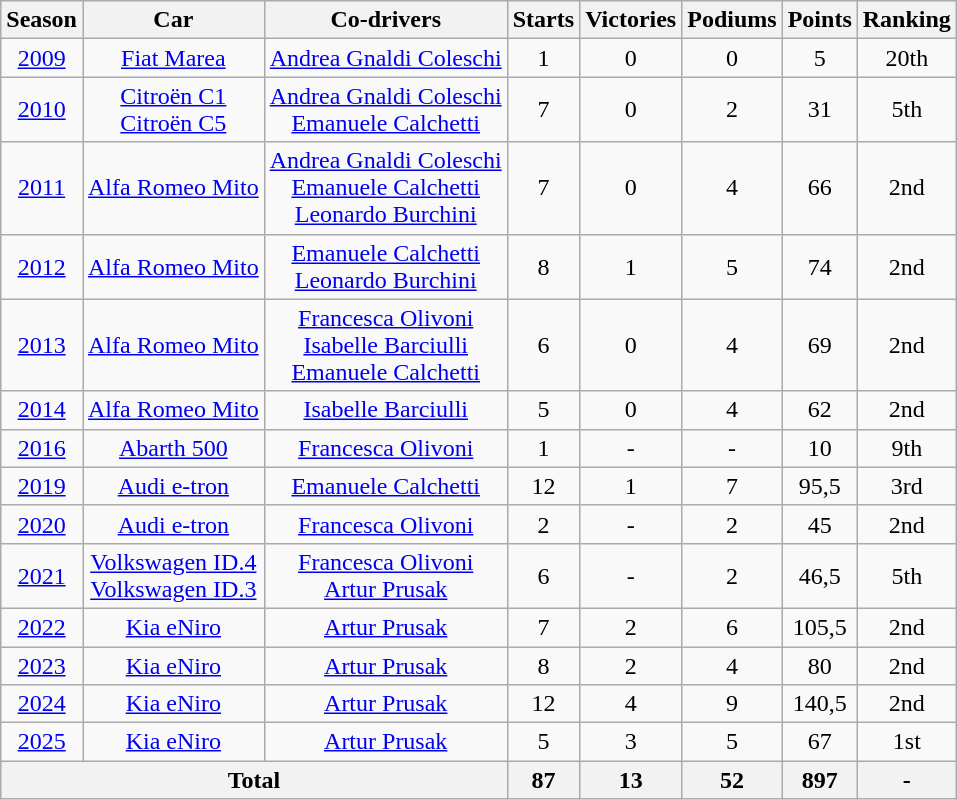<table class="wikitable" style="text-align: center">
<tr>
<th>Season</th>
<th>Car</th>
<th>Co-drivers</th>
<th>Starts</th>
<th>Victories</th>
<th>Podiums</th>
<th>Points</th>
<th>Ranking</th>
</tr>
<tr>
<td><a href='#'>2009</a></td>
<td> <a href='#'>Fiat Marea</a></td>
<td> <a href='#'>Andrea Gnaldi Coleschi</a></td>
<td>1</td>
<td>0</td>
<td>0</td>
<td>5</td>
<td>20th</td>
</tr>
<tr>
<td><a href='#'>2010</a></td>
<td> <a href='#'>Citroën C1</a><br> <a href='#'>Citroën C5</a></td>
<td> <a href='#'>Andrea Gnaldi Coleschi</a><br> <a href='#'>Emanuele Calchetti</a></td>
<td>7</td>
<td>0</td>
<td>2</td>
<td>31</td>
<td>5th</td>
</tr>
<tr>
<td><a href='#'>2011</a></td>
<td> <a href='#'>Alfa Romeo Mito</a></td>
<td> <a href='#'>Andrea Gnaldi Coleschi</a><br> <a href='#'>Emanuele Calchetti</a><br> <a href='#'>Leonardo Burchini</a></td>
<td>7</td>
<td>0</td>
<td>4</td>
<td>66</td>
<td>2nd</td>
</tr>
<tr>
<td><a href='#'>2012</a></td>
<td> <a href='#'>Alfa Romeo Mito</a></td>
<td> <a href='#'>Emanuele Calchetti</a><br> <a href='#'>Leonardo Burchini</a></td>
<td>8</td>
<td>1</td>
<td>5</td>
<td>74</td>
<td>2nd</td>
</tr>
<tr>
<td><a href='#'>2013</a></td>
<td> <a href='#'>Alfa Romeo Mito</a></td>
<td> <a href='#'>Francesca Olivoni</a><br> <a href='#'>Isabelle Barciulli</a><br> <a href='#'>Emanuele Calchetti</a></td>
<td>6</td>
<td>0</td>
<td>4</td>
<td>69</td>
<td>2nd</td>
</tr>
<tr>
<td><a href='#'>2014</a></td>
<td> <a href='#'>Alfa Romeo Mito</a></td>
<td> <a href='#'>Isabelle Barciulli</a></td>
<td>5</td>
<td>0</td>
<td>4</td>
<td>62</td>
<td>2nd</td>
</tr>
<tr>
<td><a href='#'>2016</a></td>
<td> <a href='#'>Abarth 500</a></td>
<td> <a href='#'>Francesca Olivoni</a></td>
<td>1</td>
<td>-</td>
<td>-</td>
<td>10</td>
<td>9th</td>
</tr>
<tr>
<td><a href='#'>2019</a></td>
<td> <a href='#'>Audi e-tron</a></td>
<td> <a href='#'>Emanuele Calchetti</a></td>
<td>12</td>
<td>1</td>
<td>7</td>
<td>95,5</td>
<td>3rd</td>
</tr>
<tr>
<td><a href='#'>2020</a></td>
<td> <a href='#'>Audi e-tron</a></td>
<td> <a href='#'>Francesca Olivoni</a></td>
<td>2</td>
<td>-</td>
<td>2</td>
<td>45</td>
<td>2nd</td>
</tr>
<tr>
<td><a href='#'>2021</a></td>
<td> <a href='#'>Volkswagen ID.4</a><br> <a href='#'>Volkswagen ID.3</a></td>
<td> <a href='#'>Francesca Olivoni</a><br> <a href='#'>Artur Prusak</a></td>
<td>6</td>
<td>-</td>
<td>2</td>
<td>46,5</td>
<td>5th</td>
</tr>
<tr>
<td><a href='#'>2022</a></td>
<td> <a href='#'>Kia eNiro</a></td>
<td> <a href='#'>Artur Prusak</a></td>
<td>7</td>
<td>2</td>
<td>6</td>
<td>105,5</td>
<td>2nd</td>
</tr>
<tr>
<td><a href='#'>2023</a></td>
<td> <a href='#'>Kia eNiro</a></td>
<td> <a href='#'>Artur Prusak</a></td>
<td>8</td>
<td>2</td>
<td>4</td>
<td>80</td>
<td>2nd</td>
</tr>
<tr>
<td><a href='#'>2024</a></td>
<td> <a href='#'>Kia eNiro</a></td>
<td> <a href='#'>Artur Prusak</a></td>
<td>12</td>
<td>4</td>
<td>9</td>
<td>140,5</td>
<td>2nd</td>
</tr>
<tr>
<td><a href='#'>2025</a></td>
<td> <a href='#'>Kia eNiro</a></td>
<td> <a href='#'>Artur Prusak</a></td>
<td>5</td>
<td>3</td>
<td>5</td>
<td>67</td>
<td>1st</td>
</tr>
<tr>
<th colspan="3">Total</th>
<th>87</th>
<th>13</th>
<th>52</th>
<th>897</th>
<th>-</th>
</tr>
</table>
